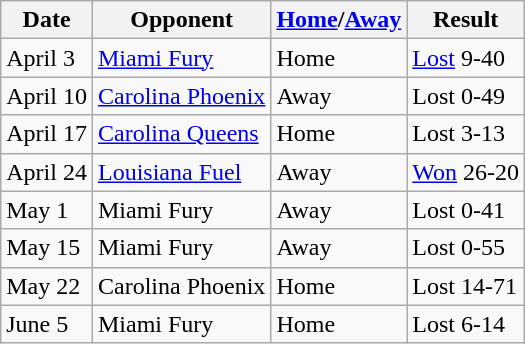<table class="wikitable">
<tr>
<th>Date</th>
<th>Opponent</th>
<th><a href='#'>Home</a>/<a href='#'>Away</a></th>
<th>Result</th>
</tr>
<tr>
<td>April 3</td>
<td><a href='#'>Miami Fury</a></td>
<td>Home</td>
<td><a href='#'>Lost</a> 9-40</td>
</tr>
<tr>
<td>April 10</td>
<td><a href='#'>Carolina Phoenix</a></td>
<td>Away</td>
<td>Lost 0-49</td>
</tr>
<tr>
<td>April 17</td>
<td><a href='#'>Carolina Queens</a></td>
<td>Home</td>
<td>Lost 3-13</td>
</tr>
<tr>
<td>April 24</td>
<td><a href='#'>Louisiana Fuel</a></td>
<td>Away</td>
<td><a href='#'>Won</a> 26-20</td>
</tr>
<tr>
<td>May 1</td>
<td>Miami Fury</td>
<td>Away</td>
<td>Lost 0-41</td>
</tr>
<tr>
<td>May 15</td>
<td>Miami Fury</td>
<td>Away</td>
<td>Lost 0-55</td>
</tr>
<tr>
<td>May 22</td>
<td>Carolina Phoenix</td>
<td>Home</td>
<td>Lost 14-71</td>
</tr>
<tr>
<td>June 5</td>
<td>Miami Fury</td>
<td>Home</td>
<td>Lost 6-14</td>
</tr>
</table>
